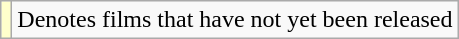<table class="wikitable">
<tr>
<td style="background:#FFFFCC;"></td>
<td>Denotes films that have not yet been released</td>
</tr>
</table>
